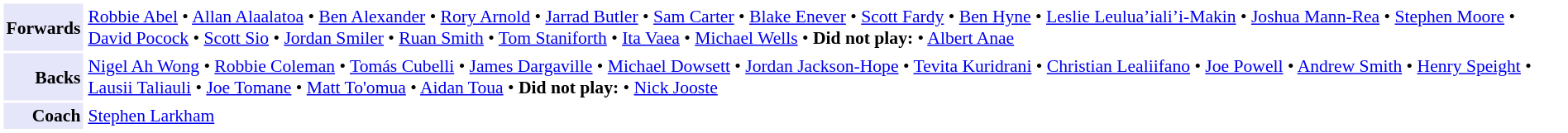<table cellpadding="2" style="border: 1px solid white; font-size:90%;">
<tr>
<td style="text-align:right;" bgcolor="lavender"><strong>Forwards</strong></td>
<td style="text-align:left;"><a href='#'>Robbie Abel</a> • <a href='#'>Allan Alaalatoa</a> • <a href='#'>Ben Alexander</a> • <a href='#'>Rory Arnold</a> • <a href='#'>Jarrad Butler</a> • <a href='#'>Sam Carter</a> • <a href='#'>Blake Enever</a> • <a href='#'>Scott Fardy</a> • <a href='#'>Ben Hyne</a> • <a href='#'>Leslie Leulua’iali’i-Makin</a> • <a href='#'>Joshua Mann-Rea</a> • <a href='#'>Stephen Moore</a> • <a href='#'>David Pocock</a> • <a href='#'>Scott Sio</a> • <a href='#'>Jordan Smiler</a> • <a href='#'>Ruan Smith</a> • <a href='#'>Tom Staniforth</a> • <a href='#'>Ita Vaea</a> • <a href='#'>Michael Wells</a> • <strong>Did not play:</strong> • <a href='#'>Albert Anae</a></td>
</tr>
<tr>
<td style="text-align:right;" bgcolor="lavender"><strong>Backs</strong></td>
<td style="text-align:left;"><a href='#'>Nigel Ah Wong</a> • <a href='#'>Robbie Coleman</a> • <a href='#'>Tomás Cubelli</a> • <a href='#'>James Dargaville</a> • <a href='#'>Michael Dowsett</a> • <a href='#'>Jordan Jackson-Hope</a> • <a href='#'>Tevita Kuridrani</a> • <a href='#'>Christian Lealiifano</a> • <a href='#'>Joe Powell</a> • <a href='#'>Andrew Smith</a> • <a href='#'>Henry Speight</a> • <a href='#'>Lausii Taliauli</a> • <a href='#'>Joe Tomane</a> • <a href='#'>Matt To'omua</a> • <a href='#'>Aidan Toua</a> • <strong>Did not play:</strong> • <a href='#'>Nick Jooste</a></td>
</tr>
<tr>
<td style="text-align:right;" bgcolor="lavender"><strong>Coach</strong></td>
<td style="text-align:left;"><a href='#'>Stephen Larkham</a></td>
</tr>
</table>
